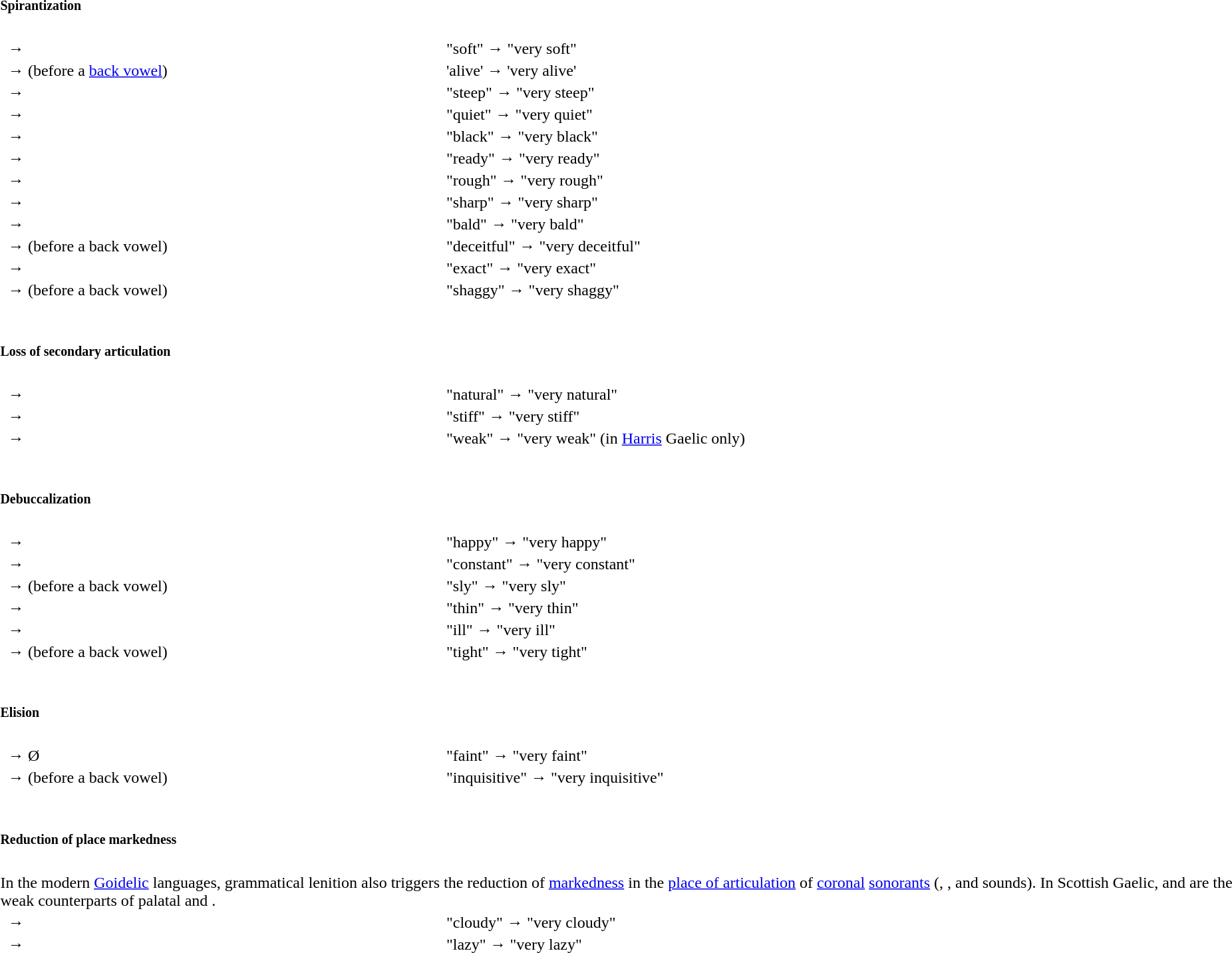<table>
<tr>
<td colspan=3><br><h5>Spirantization</h5></td>
</tr>
<tr>
<td></td>
<td>→ </td>
<td>  "soft" →   "very soft"</td>
</tr>
<tr>
<td></td>
<td>→  (before a <a href='#'>back vowel</a>)</td>
<td>  'alive' →   'very alive'</td>
</tr>
<tr>
<td></td>
<td>→ </td>
<td>  "steep" →   "very steep"</td>
</tr>
<tr>
<td></td>
<td>→ </td>
<td>  "quiet" →   "very quiet"</td>
</tr>
<tr>
<td></td>
<td>→ </td>
<td>  "black" →   "very black"</td>
</tr>
<tr>
<td></td>
<td>→ </td>
<td>  "ready" →   "very ready"</td>
</tr>
<tr>
<td></td>
<td>→ </td>
<td>  "rough" →   "very rough"</td>
</tr>
<tr>
<td></td>
<td>→ </td>
<td>  "sharp" →   "very sharp"</td>
</tr>
<tr>
<td></td>
<td>→ </td>
<td>  "bald" →   "very bald"</td>
</tr>
<tr>
<td></td>
<td>→  (before a back vowel)</td>
<td>  "deceitful" →   "very deceitful"</td>
</tr>
<tr>
<td></td>
<td>→ </td>
<td>  "exact" →   "very exact"</td>
</tr>
<tr>
<td></td>
<td>→  (before a back vowel)</td>
<td>  "shaggy" →   "very shaggy"</td>
</tr>
<tr>
<td colspan=3><br><h5>Loss of secondary articulation</h5></td>
</tr>
<tr>
<td></td>
<td>→ </td>
<td>  "natural" →   "very natural"</td>
</tr>
<tr>
<td></td>
<td>→ </td>
<td>  "stiff" →   "very stiff"</td>
</tr>
<tr>
<td></td>
<td>→ </td>
<td>  "weak" →   "very weak" (in <a href='#'>Harris</a> Gaelic only)</td>
</tr>
<tr>
<td colspan=3><br><h5>Debuccalization</h5></td>
</tr>
<tr>
<td></td>
<td>→ </td>
<td>  "happy" →   "very happy"</td>
</tr>
<tr>
<td></td>
<td>→ </td>
<td>  "constant" →   "very constant"</td>
</tr>
<tr>
<td></td>
<td>→  (before a back vowel)</td>
<td>  "sly" →   "very sly"</td>
</tr>
<tr>
<td></td>
<td>→ </td>
<td>  "thin" →   "very thin"</td>
</tr>
<tr>
<td></td>
<td>→ </td>
<td>  "ill" →   "very ill"</td>
</tr>
<tr>
<td></td>
<td>→  (before a back vowel)</td>
<td>  "tight" →   "very tight"</td>
</tr>
<tr>
<td colspan=3><br><h5>Elision</h5></td>
</tr>
<tr>
<td></td>
<td>→ Ø</td>
<td>  "faint" →   "very faint"</td>
</tr>
<tr>
<td></td>
<td>→  (before a back vowel)</td>
<td>  "inquisitive" →   "very inquisitive"</td>
</tr>
<tr>
<td colspan=3><br><h5>Reduction of place markedness</h5></td>
</tr>
<tr>
<td colspan=3>In the modern <a href='#'>Goidelic</a> languages, grammatical lenition also triggers the reduction of <a href='#'>markedness</a> in the <a href='#'>place of articulation</a> of <a href='#'>coronal</a> <a href='#'>sonorants</a> (, , and  sounds). In Scottish Gaelic,  and  are the weak counterparts of palatal  and .</td>
</tr>
<tr>
<td></td>
<td>→ </td>
<td>  "cloudy" →   "very cloudy"</td>
</tr>
<tr>
<td></td>
<td>→ </td>
<td>  "lazy" →   "very lazy"</td>
</tr>
</table>
